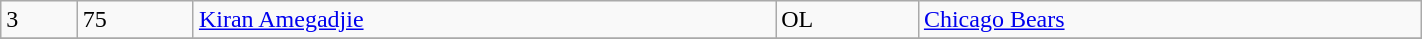<table class="wikitable" style="width:75%;">
<tr>
<td>3</td>
<td>75</td>
<td><a href='#'>Kiran Amegadjie</a></td>
<td>OL</td>
<td><a href='#'>Chicago Bears</a></td>
</tr>
<tr>
</tr>
</table>
